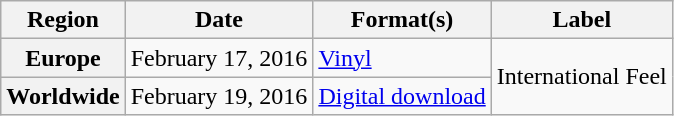<table class="wikitable plainrowheaders">
<tr>
<th scope="col">Region</th>
<th scope="col">Date</th>
<th scope="col">Format(s)</th>
<th scope="col">Label</th>
</tr>
<tr>
<th scope="row">Europe</th>
<td>February 17, 2016</td>
<td><a href='#'>Vinyl</a></td>
<td rowspan=2>International Feel</td>
</tr>
<tr>
<th scope="row">Worldwide</th>
<td>February 19, 2016</td>
<td><a href='#'>Digital download</a></td>
</tr>
</table>
